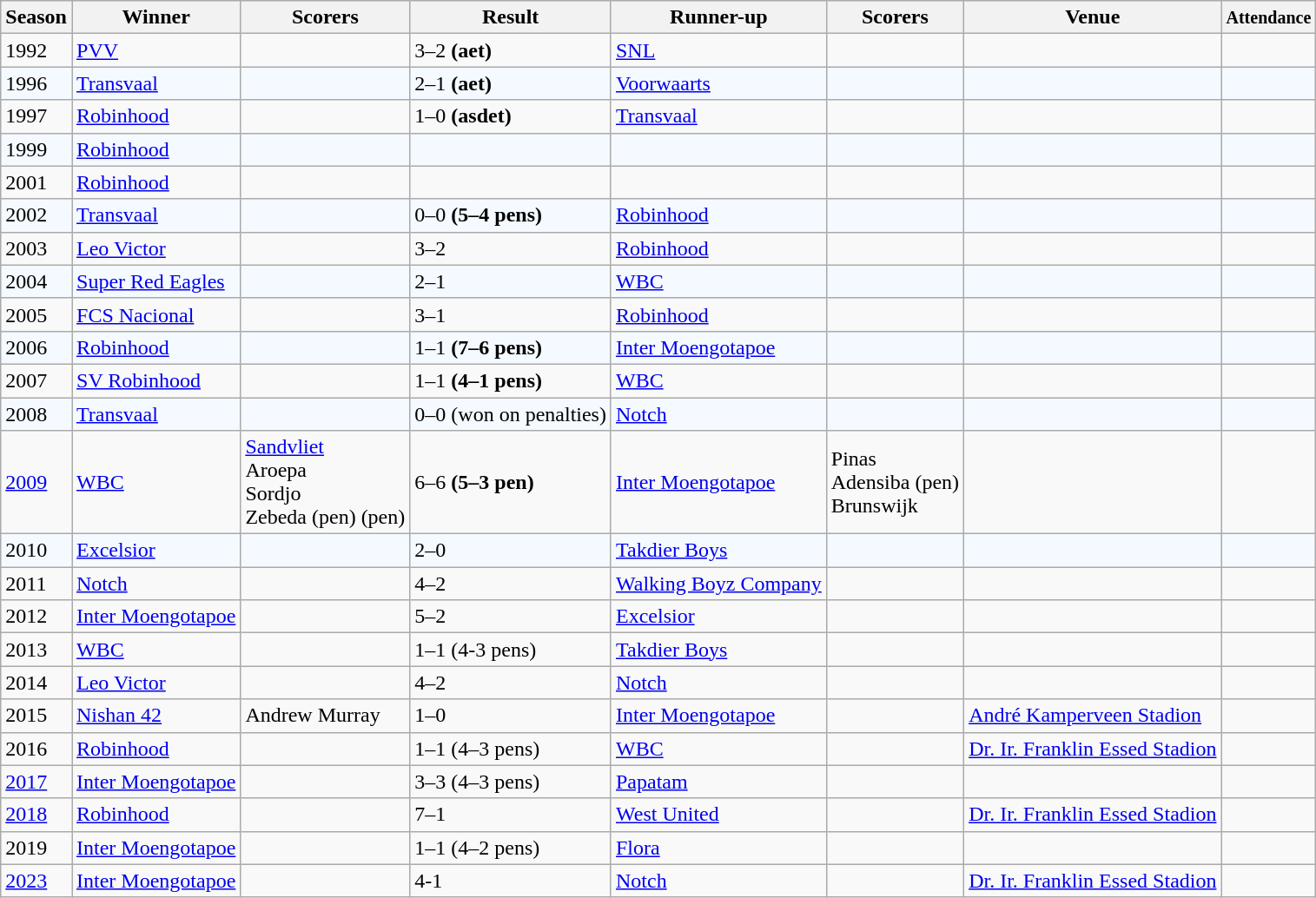<table class="wikitable">
<tr>
<th>Season</th>
<th>Winner</th>
<th>Scorers</th>
<th>Result</th>
<th>Runner-up</th>
<th>Scorers</th>
<th>Venue</th>
<th><small>Attendance</small></th>
</tr>
<tr>
<td>1992</td>
<td><a href='#'>PVV</a></td>
<td></td>
<td>3–2 <strong>(aet)</strong></td>
<td><a href='#'>SNL</a></td>
<td></td>
<td></td>
<td></td>
</tr>
<tr bgcolor=#F4FAFF>
<td>1996</td>
<td><a href='#'>Transvaal</a></td>
<td></td>
<td>2–1 <strong>(aet)</strong></td>
<td><a href='#'>Voorwaarts</a></td>
<td></td>
<td></td>
<td></td>
</tr>
<tr>
<td>1997</td>
<td><a href='#'>Robinhood</a></td>
<td></td>
<td>1–0 <strong>(asdet)</strong></td>
<td><a href='#'>Transvaal</a></td>
<td></td>
<td></td>
<td></td>
</tr>
<tr bgcolor=#F4FAFF>
<td>1999</td>
<td><a href='#'>Robinhood</a></td>
<td></td>
<td></td>
<td></td>
<td></td>
<td></td>
<td></td>
</tr>
<tr>
<td>2001</td>
<td><a href='#'>Robinhood</a></td>
<td></td>
<td></td>
<td></td>
<td></td>
<td></td>
<td></td>
</tr>
<tr bgcolor=#F4FAFF>
<td>2002</td>
<td><a href='#'>Transvaal</a></td>
<td></td>
<td>0–0 <strong>(5–4 pens)</strong></td>
<td><a href='#'>Robinhood</a></td>
<td></td>
<td></td>
<td></td>
</tr>
<tr>
<td>2003</td>
<td><a href='#'>Leo Victor</a></td>
<td></td>
<td>3–2</td>
<td><a href='#'>Robinhood</a></td>
<td></td>
<td></td>
<td></td>
</tr>
<tr bgcolor=#F4FAFF>
<td>2004</td>
<td><a href='#'>Super Red Eagles</a></td>
<td></td>
<td>2–1</td>
<td><a href='#'>WBC</a></td>
<td></td>
<td></td>
<td></td>
</tr>
<tr>
<td>2005</td>
<td><a href='#'>FCS Nacional</a></td>
<td></td>
<td>3–1</td>
<td><a href='#'>Robinhood</a></td>
<td></td>
<td></td>
<td></td>
</tr>
<tr bgcolor=#F4FAFF>
<td>2006</td>
<td><a href='#'>Robinhood</a></td>
<td></td>
<td>1–1 <strong>(7–6 pens)</strong></td>
<td><a href='#'>Inter Moengotapoe</a></td>
<td></td>
<td></td>
<td></td>
</tr>
<tr>
<td>2007</td>
<td><a href='#'>SV Robinhood</a></td>
<td></td>
<td>1–1 <strong>(4–1 pens)</strong></td>
<td><a href='#'>WBC</a></td>
<td></td>
<td></td>
<td></td>
</tr>
<tr bgcolor=#F4FAFF>
<td>2008</td>
<td><a href='#'>Transvaal</a></td>
<td></td>
<td>0–0 (won on penalties)</td>
<td><a href='#'>Notch</a></td>
<td></td>
<td></td>
<td></td>
</tr>
<tr>
<td><a href='#'>2009</a></td>
<td><a href='#'>WBC</a></td>
<td><a href='#'>Sandvliet</a> <br> Aroepa  <br> Sordjo <br> Zebeda  (pen)  (pen)</td>
<td>6–6 <strong>(5–3 pen)</strong></td>
<td><a href='#'>Inter Moengotapoe</a></td>
<td>Pinas  <br> Adensiba   (pen) <br> Brunswijk </td>
<td></td>
<td></td>
</tr>
<tr bgcolor=#F4FAFF>
<td>2010</td>
<td><a href='#'>Excelsior</a></td>
<td></td>
<td>2–0</td>
<td><a href='#'>Takdier Boys</a></td>
<td></td>
<td></td>
<td></td>
</tr>
<tr>
<td>2011</td>
<td><a href='#'>Notch</a></td>
<td></td>
<td>4–2</td>
<td><a href='#'>Walking Boyz Company</a></td>
<td></td>
<td></td>
<td></td>
</tr>
<tr>
<td>2012</td>
<td><a href='#'>Inter Moengotapoe</a></td>
<td></td>
<td>5–2</td>
<td><a href='#'>Excelsior</a></td>
<td></td>
<td></td>
<td></td>
</tr>
<tr>
<td>2013</td>
<td><a href='#'>WBC</a></td>
<td></td>
<td>1–1 (4-3 pens)</td>
<td><a href='#'>Takdier Boys</a></td>
<td></td>
<td></td>
<td></td>
</tr>
<tr>
<td>2014</td>
<td><a href='#'>Leo Victor</a></td>
<td></td>
<td>4–2</td>
<td><a href='#'>Notch</a></td>
<td></td>
<td></td>
<td></td>
</tr>
<tr>
<td>2015</td>
<td><a href='#'>Nishan 42</a></td>
<td>Andrew Murray </td>
<td>1–0</td>
<td><a href='#'>Inter Moengotapoe</a></td>
<td></td>
<td><a href='#'>André Kamperveen Stadion</a></td>
<td></td>
</tr>
<tr>
<td>2016</td>
<td><a href='#'>Robinhood</a></td>
<td></td>
<td>1–1 (4–3 pens)</td>
<td><a href='#'>WBC</a></td>
<td></td>
<td><a href='#'>Dr. Ir. Franklin Essed Stadion</a></td>
<td></td>
</tr>
<tr>
<td><a href='#'>2017</a></td>
<td><a href='#'>Inter Moengotapoe</a></td>
<td></td>
<td>3–3 (4–3 pens)</td>
<td><a href='#'>Papatam</a></td>
<td></td>
<td></td>
<td></td>
</tr>
<tr>
<td><a href='#'>2018</a></td>
<td><a href='#'>Robinhood</a></td>
<td></td>
<td>7–1</td>
<td><a href='#'>West United</a></td>
<td></td>
<td><a href='#'>Dr. Ir. Franklin Essed Stadion</a></td>
<td></td>
</tr>
<tr>
<td>2019</td>
<td><a href='#'>Inter Moengotapoe</a></td>
<td></td>
<td>1–1 (4–2 pens)</td>
<td><a href='#'>Flora</a></td>
<td></td>
<td></td>
<td></td>
</tr>
<tr>
<td><a href='#'>2023</a></td>
<td><a href='#'>Inter Moengotapoe</a></td>
<td></td>
<td>4-1</td>
<td><a href='#'>Notch</a></td>
<td></td>
<td><a href='#'>Dr. Ir. Franklin Essed Stadion</a></td>
<td></td>
</tr>
</table>
